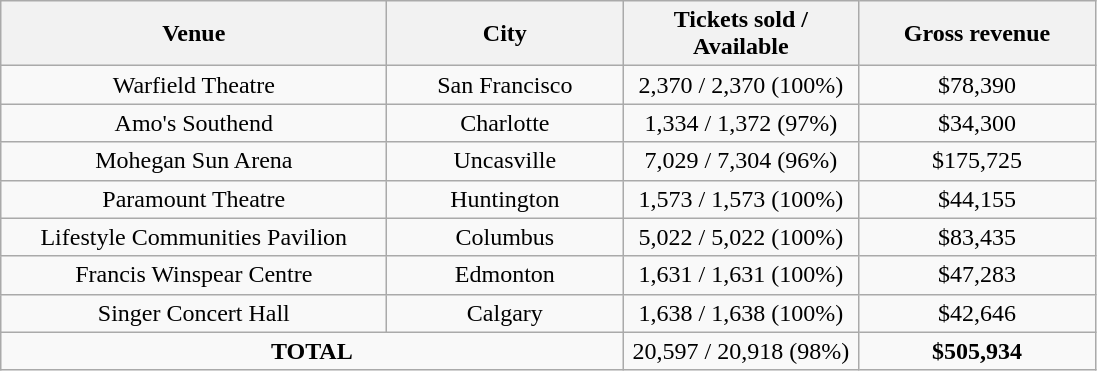<table class="wikitable" style="text-align:center">
<tr>
<th style="width:250px;">Venue</th>
<th style="width:150px;">City</th>
<th style="width:150px;">Tickets sold / Available</th>
<th style="width:150px;">Gross revenue</th>
</tr>
<tr>
<td>Warfield Theatre</td>
<td>San Francisco</td>
<td>2,370 / 2,370 (100%)</td>
<td>$78,390</td>
</tr>
<tr>
<td>Amo's Southend</td>
<td>Charlotte</td>
<td>1,334 / 1,372 (97%)</td>
<td>$34,300</td>
</tr>
<tr>
<td>Mohegan Sun Arena</td>
<td>Uncasville</td>
<td>7,029 / 7,304 (96%)</td>
<td>$175,725</td>
</tr>
<tr>
<td>Paramount Theatre</td>
<td>Huntington</td>
<td>1,573 / 1,573 (100%)</td>
<td>$44,155</td>
</tr>
<tr>
<td>Lifestyle Communities Pavilion</td>
<td>Columbus</td>
<td>5,022 / 5,022 (100%)</td>
<td>$83,435</td>
</tr>
<tr>
<td>Francis Winspear Centre</td>
<td>Edmonton</td>
<td>1,631 / 1,631 (100%)</td>
<td>$47,283</td>
</tr>
<tr>
<td>Singer Concert Hall</td>
<td>Calgary</td>
<td>1,638 / 1,638 (100%)</td>
<td>$42,646</td>
</tr>
<tr>
<td colspan="2"><strong>TOTAL</strong></td>
<td>20,597 / 20,918 (98%)</td>
<td><strong>$505,934</strong></td>
</tr>
</table>
